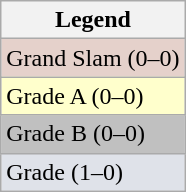<table class=wikitable>
<tr>
<th>Legend</th>
</tr>
<tr style=background:#e5d1cb>
<td>Grand Slam (0–0)</td>
</tr>
<tr style=background:#ffc>
<td>Grade A (0–0)</td>
</tr>
<tr style=background:silver>
<td>Grade B (0–0)</td>
</tr>
<tr style=background:#dfe2e9>
<td>Grade (1–0)</td>
</tr>
</table>
